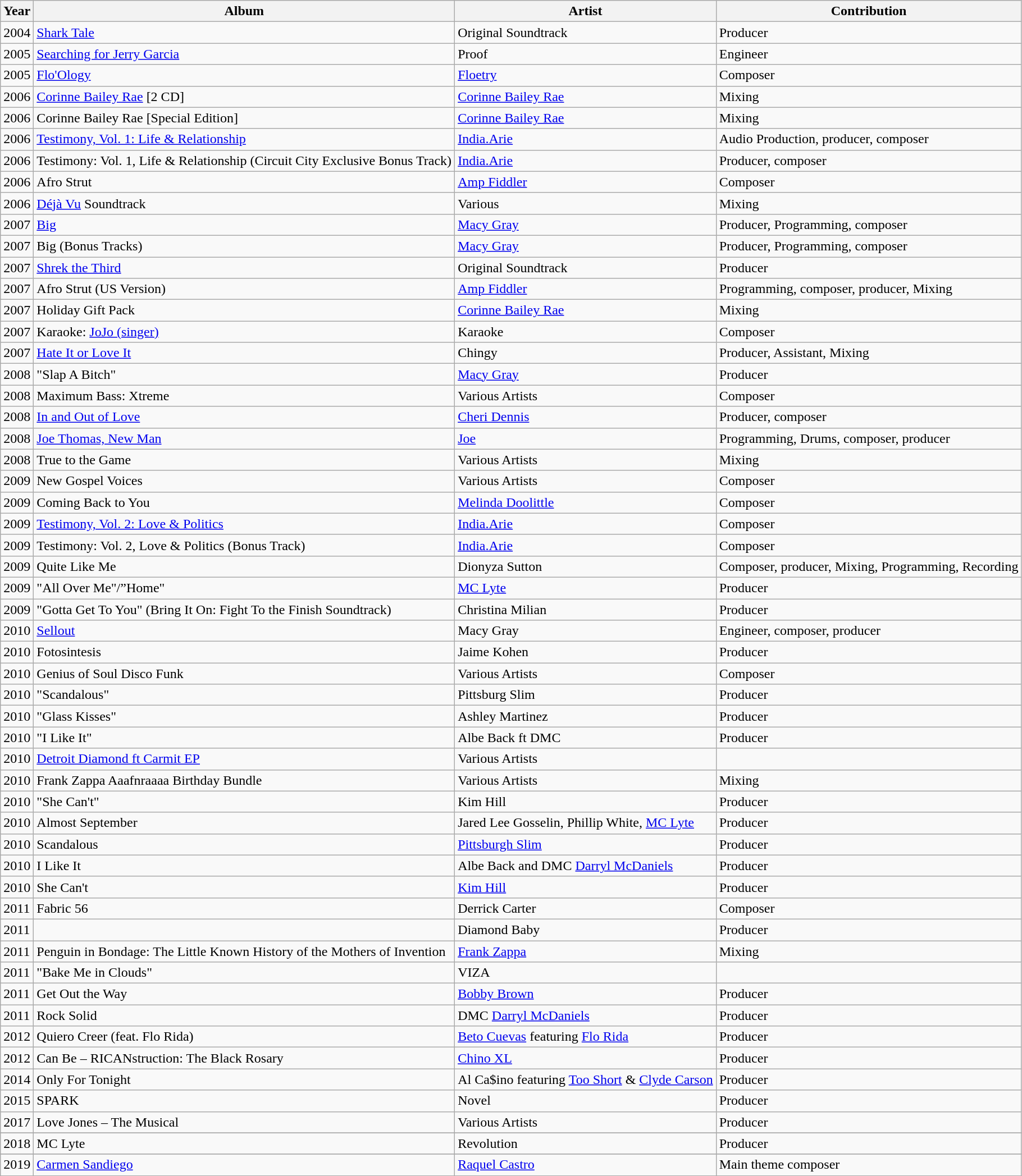<table class="wikitable">
<tr>
<th>Year</th>
<th>Album</th>
<th>Artist</th>
<th>Contribution</th>
</tr>
<tr>
<td>2004</td>
<td><a href='#'>Shark Tale</a></td>
<td>Original Soundtrack</td>
<td>Producer</td>
</tr>
<tr>
<td>2005</td>
<td><a href='#'>Searching for Jerry Garcia</a></td>
<td>Proof</td>
<td>Engineer</td>
</tr>
<tr>
<td>2005</td>
<td><a href='#'>Flo'Ology</a></td>
<td><a href='#'>Floetry</a></td>
<td>Composer</td>
</tr>
<tr>
<td>2006</td>
<td><a href='#'>Corinne Bailey Rae</a> [2 CD]</td>
<td><a href='#'>Corinne Bailey Rae</a></td>
<td>Mixing</td>
</tr>
<tr>
<td>2006</td>
<td>Corinne Bailey Rae [Special Edition]</td>
<td><a href='#'>Corinne Bailey Rae</a></td>
<td>Mixing</td>
</tr>
<tr>
<td>2006</td>
<td><a href='#'>Testimony, Vol. 1: Life & Relationship</a></td>
<td><a href='#'>India.Arie</a></td>
<td>Audio Production, producer, composer</td>
</tr>
<tr>
<td>2006</td>
<td>Testimony: Vol. 1, Life & Relationship (Circuit City Exclusive Bonus Track)</td>
<td><a href='#'>India.Arie</a></td>
<td>Producer, composer</td>
</tr>
<tr>
<td>2006</td>
<td>Afro Strut</td>
<td><a href='#'>Amp Fiddler</a></td>
<td>Composer</td>
</tr>
<tr>
<td>2006</td>
<td><a href='#'>Déjà Vu</a> Soundtrack</td>
<td>Various</td>
<td>Mixing</td>
</tr>
<tr>
<td>2007</td>
<td><a href='#'>Big</a></td>
<td><a href='#'>Macy Gray</a></td>
<td>Producer, Programming, composer</td>
</tr>
<tr>
<td>2007</td>
<td>Big (Bonus Tracks)</td>
<td><a href='#'>Macy Gray</a></td>
<td>Producer, Programming, composer</td>
</tr>
<tr>
<td>2007</td>
<td><a href='#'>Shrek the Third</a></td>
<td>Original Soundtrack</td>
<td>Producer</td>
</tr>
<tr>
<td>2007</td>
<td>Afro Strut (US Version)</td>
<td><a href='#'>Amp Fiddler</a></td>
<td>Programming, composer, producer, Mixing</td>
</tr>
<tr>
<td>2007</td>
<td>Holiday Gift Pack</td>
<td><a href='#'>Corinne Bailey Rae</a></td>
<td>Mixing</td>
</tr>
<tr>
<td>2007</td>
<td>Karaoke: <a href='#'>JoJo (singer)</a></td>
<td>Karaoke</td>
<td>Composer</td>
</tr>
<tr>
<td>2007</td>
<td><a href='#'>Hate It or Love It</a></td>
<td>Chingy</td>
<td>Producer, Assistant, Mixing</td>
</tr>
<tr>
<td>2008</td>
<td>"Slap A Bitch"</td>
<td><a href='#'>Macy Gray</a></td>
<td>Producer</td>
</tr>
<tr>
<td>2008</td>
<td>Maximum Bass: Xtreme</td>
<td>Various Artists</td>
<td>Composer</td>
</tr>
<tr>
<td>2008</td>
<td><a href='#'>In and Out of Love</a></td>
<td><a href='#'>Cheri Dennis</a></td>
<td>Producer, composer</td>
</tr>
<tr>
<td>2008</td>
<td><a href='#'>Joe Thomas, New Man</a></td>
<td><a href='#'>Joe</a></td>
<td>Programming, Drums, composer, producer</td>
</tr>
<tr>
<td>2008</td>
<td>True to the Game</td>
<td>Various Artists</td>
<td>Mixing</td>
</tr>
<tr>
<td>2009</td>
<td>New Gospel Voices</td>
<td>Various Artists</td>
<td>Composer</td>
</tr>
<tr>
<td>2009</td>
<td>Coming Back to You</td>
<td><a href='#'>Melinda Doolittle</a></td>
<td>Composer</td>
</tr>
<tr>
<td>2009</td>
<td><a href='#'>Testimony, Vol. 2: Love & Politics</a></td>
<td><a href='#'>India.Arie</a></td>
<td>Composer</td>
</tr>
<tr>
<td>2009</td>
<td>Testimony: Vol. 2, Love & Politics (Bonus Track)</td>
<td><a href='#'>India.Arie</a></td>
<td>Composer</td>
</tr>
<tr>
<td>2009</td>
<td>Quite Like Me</td>
<td>Dionyza Sutton</td>
<td>Composer, producer, Mixing, Programming, Recording</td>
</tr>
<tr>
<td>2009</td>
<td>"All Over Me"/”Home"</td>
<td><a href='#'>MC Lyte</a></td>
<td>Producer</td>
</tr>
<tr>
<td>2009</td>
<td>"Gotta Get To You" (Bring It On: Fight To the Finish Soundtrack)</td>
<td>Christina Milian</td>
<td>Producer</td>
</tr>
<tr>
<td>2010</td>
<td><a href='#'>Sellout</a></td>
<td>Macy Gray</td>
<td>Engineer, composer, producer</td>
</tr>
<tr>
<td>2010</td>
<td>Fotosintesis</td>
<td>Jaime Kohen</td>
<td>Producer</td>
</tr>
<tr>
<td>2010</td>
<td>Genius of Soul Disco Funk</td>
<td>Various Artists</td>
<td>Composer</td>
</tr>
<tr>
<td>2010</td>
<td>"Scandalous"</td>
<td>Pittsburg Slim</td>
<td>Producer</td>
</tr>
<tr>
<td>2010</td>
<td>"Glass Kisses"</td>
<td>Ashley Martinez</td>
<td>Producer</td>
</tr>
<tr>
<td>2010</td>
<td>"I Like It"</td>
<td>Albe Back ft DMC</td>
<td>Producer</td>
</tr>
<tr>
<td>2010</td>
<td><a href='#'>Detroit Diamond ft Carmit EP</a></td>
<td>Various Artists</td>
<td></td>
</tr>
<tr>
<td>2010</td>
<td>Frank Zappa Aaafnraaaa Birthday Bundle</td>
<td>Various Artists</td>
<td>Mixing</td>
</tr>
<tr>
<td>2010</td>
<td>"She Can't"</td>
<td>Kim Hill</td>
<td>Producer</td>
</tr>
<tr>
<td>2010</td>
<td>Almost September</td>
<td>Jared Lee Gosselin, Phillip White, <a href='#'>MC Lyte</a></td>
<td>Producer</td>
</tr>
<tr>
<td>2010</td>
<td>Scandalous</td>
<td><a href='#'>Pittsburgh Slim</a></td>
<td>Producer</td>
</tr>
<tr>
<td>2010</td>
<td>I Like It</td>
<td>Albe Back and DMC <a href='#'>Darryl McDaniels</a></td>
<td>Producer</td>
</tr>
<tr>
<td>2010</td>
<td>She Can't</td>
<td><a href='#'>Kim Hill</a></td>
<td>Producer</td>
</tr>
<tr>
<td>2011</td>
<td>Fabric 56</td>
<td>Derrick Carter</td>
<td>Composer</td>
</tr>
<tr>
<td>2011</td>
<td></td>
<td>Diamond Baby</td>
<td>Producer</td>
</tr>
<tr>
<td>2011</td>
<td>Penguin in Bondage: The Little Known History of the Mothers of Invention</td>
<td><a href='#'>Frank Zappa</a></td>
<td>Mixing</td>
</tr>
<tr>
<td>2011</td>
<td>"Bake Me in Clouds"</td>
<td>VIZA</td>
<td></td>
</tr>
<tr>
<td>2011</td>
<td>Get Out the Way</td>
<td><a href='#'>Bobby Brown</a></td>
<td>Producer</td>
</tr>
<tr>
<td>2011</td>
<td>Rock Solid</td>
<td>DMC <a href='#'>Darryl McDaniels</a></td>
<td>Producer</td>
</tr>
<tr>
<td>2012</td>
<td>Quiero Creer (feat. Flo Rida)</td>
<td><a href='#'>Beto Cuevas</a> featuring <a href='#'>Flo Rida</a></td>
<td>Producer</td>
</tr>
<tr>
<td>2012</td>
<td>Can Be – RICANstruction: The Black Rosary</td>
<td><a href='#'>Chino XL</a></td>
<td>Producer</td>
</tr>
<tr>
<td>2014</td>
<td>Only For Tonight</td>
<td>Al Ca$ino featuring <a href='#'>Too Short</a> & <a href='#'>Clyde Carson</a></td>
<td>Producer</td>
</tr>
<tr>
<td>2015</td>
<td>SPARK</td>
<td>Novel</td>
<td>Producer</td>
</tr>
<tr>
<td>2017</td>
<td>Love Jones – The Musical</td>
<td>Various Artists</td>
<td>Producer</td>
</tr>
<tr>
</tr>
<tr>
<td>2018</td>
<td>MC Lyte</td>
<td>Revolution</td>
<td>Producer</td>
</tr>
<tr>
</tr>
<tr>
<td>2019</td>
<td><a href='#'>Carmen Sandiego</a></td>
<td><a href='#'>Raquel Castro</a></td>
<td>Main theme composer</td>
</tr>
<tr>
</tr>
</table>
